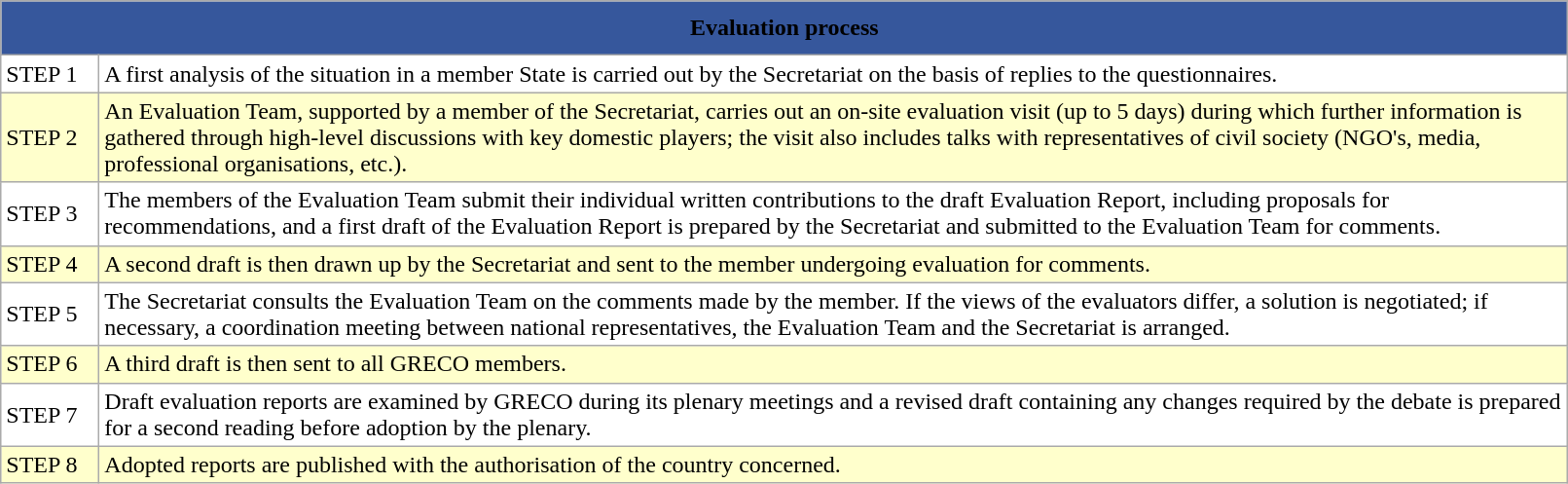<table class="wikitable" width="85%" border="0" cellspacing="0" style="border: 1px #c0c0c0 solid;">
<tr>
<td colspan="2" bgcolor="#36579c" height="30" align="center"><span><strong>Evaluation process</strong></span></td>
</tr>
<tr>
<td bgcolor="#FFFFFF" width="60">STEP 1</td>
<td bgcolor="#FFFFFF">A first analysis of the situation in a member State is carried out by the Secretariat on the basis of replies to the questionnaires.</td>
</tr>
<tr>
<td bgcolor="#FFFFCC">STEP 2</td>
<td bgcolor="#FFFFCC">An Evaluation Team, supported by a member of the Secretariat, carries out an on-site evaluation visit (up to 5 days) during which further information is gathered through high-level discussions with key domestic players; the visit also includes talks with representatives of civil society (NGO's, media, professional organisations, etc.).</td>
</tr>
<tr>
<td bgcolor="#FFFFFF">STEP 3</td>
<td bgcolor="#FFFFFF">The members of the Evaluation Team submit their individual written contributions to the draft Evaluation Report, including proposals for recommendations, and a first draft of the Evaluation Report is prepared by the Secretariat and submitted to the Evaluation Team for comments.</td>
</tr>
<tr>
<td bgcolor="#FFFFCC">STEP 4</td>
<td bgcolor="#FFFFCC">A second draft is then drawn up by the Secretariat and sent to the member undergoing evaluation for comments.</td>
</tr>
<tr>
<td bgcolor="#FFFFFF">STEP 5</td>
<td bgcolor="#FFFFFF">The Secretariat consults the Evaluation Team on the comments made by the member. If the views of the evaluators differ, a solution is negotiated; if necessary, a coordination meeting between national representatives, the Evaluation Team and the Secretariat is arranged.</td>
</tr>
<tr>
<td bgcolor="#FFFFCC">STEP 6</td>
<td bgcolor="#FFFFCC">A third draft is then sent to all GRECO members.</td>
</tr>
<tr>
<td bgcolor="#FFFFFF">STEP 7</td>
<td bgcolor="#FFFFFF">Draft evaluation reports are examined by GRECO during its plenary meetings and a revised draft containing any changes required by the debate is prepared for a second reading before adoption by the plenary.</td>
</tr>
<tr>
<td bgcolor="#FFFFCC">STEP 8</td>
<td bgcolor="#FFFFCC">Adopted reports are published with the authorisation of the country concerned.</td>
</tr>
</table>
